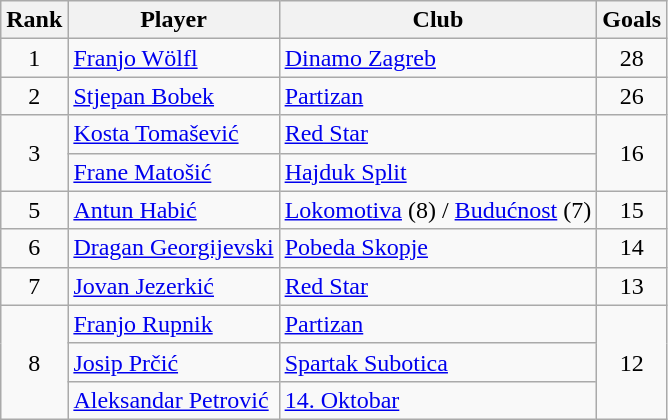<table class="wikitable" style="text-align:center">
<tr>
<th>Rank</th>
<th>Player</th>
<th>Club</th>
<th>Goals</th>
</tr>
<tr>
<td rowspan="1">1</td>
<td align="left"> <a href='#'>Franjo Wölfl</a></td>
<td align="left"><a href='#'>Dinamo Zagreb</a></td>
<td>28</td>
</tr>
<tr>
<td rowspan="1">2</td>
<td align="left"> <a href='#'>Stjepan Bobek</a></td>
<td align="left"><a href='#'>Partizan</a></td>
<td>26</td>
</tr>
<tr>
<td rowspan="2">3</td>
<td align="left"> <a href='#'>Kosta Tomašević</a></td>
<td align="left"><a href='#'>Red Star</a></td>
<td rowspan="2">16</td>
</tr>
<tr>
<td align="left"> <a href='#'>Frane Matošić</a></td>
<td align="left"><a href='#'>Hajduk Split</a></td>
</tr>
<tr>
<td rowspan="1">5</td>
<td align="left"> <a href='#'>Antun Habić</a></td>
<td align="left"><a href='#'>Lokomotiva</a> (8) / <a href='#'>Budućnost</a> (7)</td>
<td>15</td>
</tr>
<tr>
<td rowspan="1">6</td>
<td align="left"> <a href='#'>Dragan Georgijevski</a></td>
<td align="left"><a href='#'>Pobeda Skopje</a></td>
<td>14</td>
</tr>
<tr>
<td rowspan="1">7</td>
<td align="left"> <a href='#'>Jovan Jezerkić</a></td>
<td align="left"><a href='#'>Red Star</a></td>
<td>13</td>
</tr>
<tr>
<td rowspan="3">8</td>
<td align="left"> <a href='#'>Franjo Rupnik</a></td>
<td align="left"><a href='#'>Partizan</a></td>
<td rowspan="3">12</td>
</tr>
<tr>
<td align="left"> <a href='#'>Josip Prčić</a></td>
<td align="left"><a href='#'>Spartak Subotica</a></td>
</tr>
<tr>
<td align="left"> <a href='#'>Aleksandar Petrović</a></td>
<td align="left"><a href='#'>14. Oktobar</a></td>
</tr>
</table>
